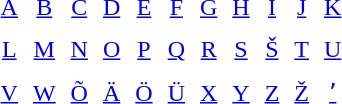<table cellpadding="4" style="margin:auto; text-align:center;">
<tr>
<td><a href='#'>А</a><br></td>
<td><a href='#'>B</a><br></td>
<td><a href='#'>C</a><br></td>
<td><a href='#'>D</a><br></td>
<td><a href='#'>E</a><br></td>
<td><a href='#'>F</a><br></td>
<td><a href='#'>G</a><br></td>
<td><a href='#'>H</a><br></td>
<td><a href='#'>I</a><br></td>
<td><a href='#'>J</a><br></td>
<td><a href='#'>K</a><br></td>
</tr>
<tr>
<td><a href='#'>L</a><br></td>
<td><a href='#'>M</a><br></td>
<td><a href='#'>N</a><br></td>
<td><a href='#'>O</a><br></td>
<td><a href='#'>P</a><br></td>
<td><a href='#'>Q</a><br></td>
<td><a href='#'>R</a><br></td>
<td><a href='#'>S</a><br></td>
<td><a href='#'>Š</a><br></td>
<td><a href='#'>T</a><br></td>
<td><a href='#'>U</a><br></td>
</tr>
<tr>
<td><a href='#'>V</a><br></td>
<td><a href='#'>W</a><br></td>
<td><a href='#'>Õ</a> <br></td>
<td><a href='#'>Ä</a><br></td>
<td><a href='#'>Ö</a><br> </td>
<td><a href='#'>Ü</a><br></td>
<td><a href='#'>X</a><br></td>
<td><a href='#'>Y</a><br></td>
<td><a href='#'>Z</a><br></td>
<td><a href='#'>Ž</a><br></td>
<td><a href='#'>ʼ</a><br></td>
</tr>
</table>
